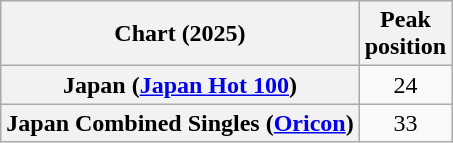<table class="wikitable sortable plainrowheaders" style="text-align:center">
<tr>
<th scope="col">Chart (2025)</th>
<th scope="col">Peak<br>position</th>
</tr>
<tr>
<th scope="row">Japan (<a href='#'>Japan Hot 100</a>)</th>
<td>24</td>
</tr>
<tr>
<th scope="row">Japan Combined Singles (<a href='#'>Oricon</a>)</th>
<td>33</td>
</tr>
</table>
